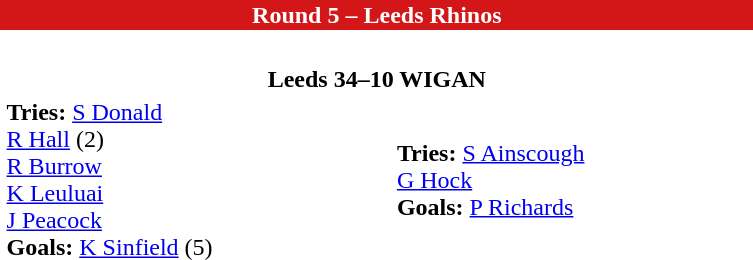<table class="toccolours collapsible collapsed" border="0" align="right" width="40%" style="margin:1em;">
<tr>
<th colspan=2 style="background:#D31718; color:#FFFFFF;">Round 5 – Leeds Rhinos</th>
</tr>
<tr>
<td><br><table border=0 width=100%>
<tr>
<th colspan=2>Leeds 34–10 WIGAN</th>
</tr>
<tr>
<td><strong>Tries:</strong> <a href='#'>S Donald</a><br><a href='#'>R Hall</a> (2)<br><a href='#'>R Burrow</a><br><a href='#'>K Leuluai</a><br><a href='#'>J Peacock</a><br><strong>Goals:</strong> <a href='#'>K Sinfield</a> (5)</td>
<td><strong>Tries:</strong> <a href='#'>S Ainscough</a><br><a href='#'>G Hock</a><br><strong>Goals:</strong> <a href='#'>P Richards</a></td>
</tr>
</table>
</td>
</tr>
</table>
